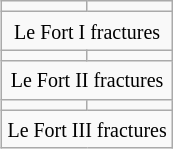<table class="wikitable" style="float: right; text-align: center; margin-left: 15px;">
<tr>
<td></td>
<td></td>
</tr>
<tr>
<td colspan="2" style="border-top:0px;"><small>Le Fort I fractures</small></td>
</tr>
<tr>
<td></td>
<td></td>
</tr>
<tr>
<td colspan="2" style="border-top:0px;"><small>Le Fort II fractures</small></td>
</tr>
<tr>
<td></td>
<td></td>
</tr>
<tr>
<td colspan="2" style="border-top:0px;"><small>Le Fort III fractures</small></td>
</tr>
</table>
